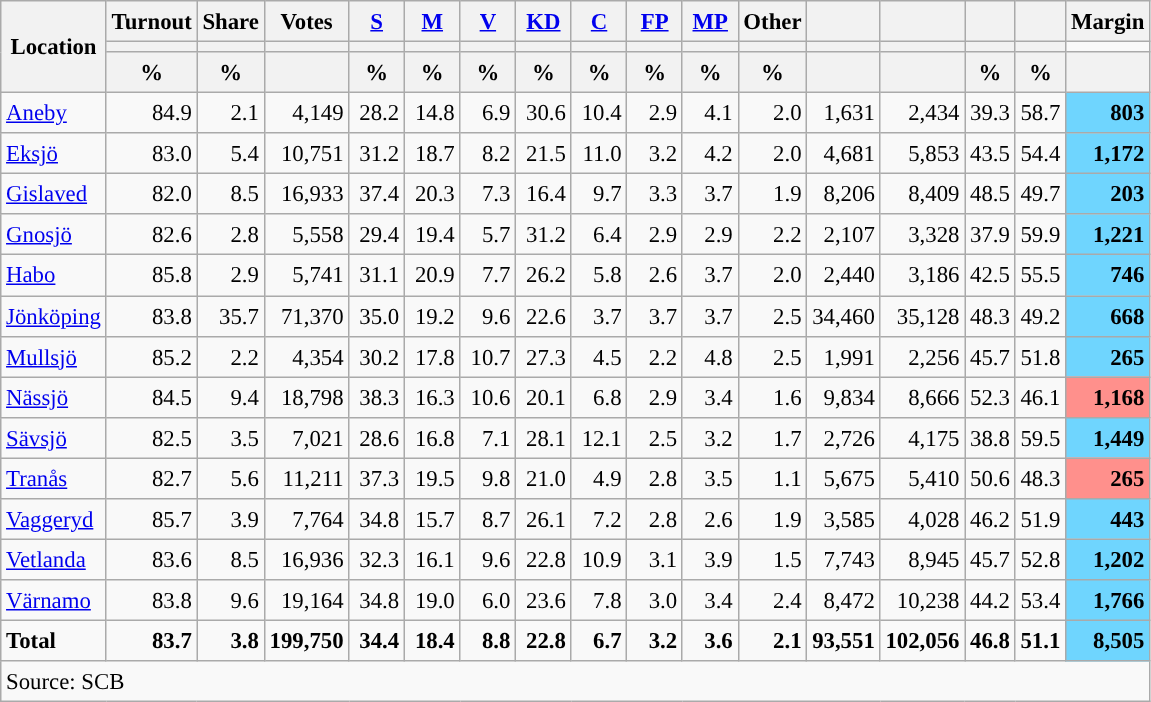<table class="wikitable sortable" style="text-align:right; font-size:95%; line-height:20px;">
<tr>
<th rowspan="3">Location</th>
<th>Turnout</th>
<th>Share</th>
<th>Votes</th>
<th width="30px" class="unsortable"><a href='#'>S</a></th>
<th width="30px" class="unsortable"><a href='#'>M</a></th>
<th width="30px" class="unsortable"><a href='#'>V</a></th>
<th width="30px" class="unsortable"><a href='#'>KD</a></th>
<th width="30px" class="unsortable"><a href='#'>C</a></th>
<th width="30px" class="unsortable"><a href='#'>FP</a></th>
<th width="30px" class="unsortable"><a href='#'>MP</a></th>
<th width="30px" class="unsortable">Other</th>
<th></th>
<th></th>
<th></th>
<th></th>
<th>Margin</th>
</tr>
<tr>
<th></th>
<th></th>
<th></th>
<th style="background:"></th>
<th style="background:"></th>
<th style="background:"></th>
<th style="background:"></th>
<th style="background:"></th>
<th style="background:"></th>
<th style="background:"></th>
<th style="background:"></th>
<th style="background:"></th>
<th style="background:"></th>
<th style="background:"></th>
<th style="background:"></th>
</tr>
<tr>
<th data-sort-type="number">%</th>
<th data-sort-type="number">%</th>
<th></th>
<th data-sort-type="number">%</th>
<th data-sort-type="number">%</th>
<th data-sort-type="number">%</th>
<th data-sort-type="number">%</th>
<th data-sort-type="number">%</th>
<th data-sort-type="number">%</th>
<th data-sort-type="number">%</th>
<th data-sort-type="number">%</th>
<th data-sort-type="number"></th>
<th data-sort-type="number"></th>
<th data-sort-type="number">%</th>
<th data-sort-type="number">%</th>
<th data-sort-type="number"></th>
</tr>
<tr>
<td align=left><a href='#'>Aneby</a></td>
<td>84.9</td>
<td>2.1</td>
<td>4,149</td>
<td>28.2</td>
<td>14.8</td>
<td>6.9</td>
<td>30.6</td>
<td>10.4</td>
<td>2.9</td>
<td>4.1</td>
<td>2.0</td>
<td>1,631</td>
<td>2,434</td>
<td>39.3</td>
<td>58.7</td>
<td bgcolor=#6fd5fe><strong>803</strong></td>
</tr>
<tr>
<td align=left><a href='#'>Eksjö</a></td>
<td>83.0</td>
<td>5.4</td>
<td>10,751</td>
<td>31.2</td>
<td>18.7</td>
<td>8.2</td>
<td>21.5</td>
<td>11.0</td>
<td>3.2</td>
<td>4.2</td>
<td>2.0</td>
<td>4,681</td>
<td>5,853</td>
<td>43.5</td>
<td>54.4</td>
<td bgcolor=#6fd5fe><strong>1,172</strong></td>
</tr>
<tr>
<td align=left><a href='#'>Gislaved</a></td>
<td>82.0</td>
<td>8.5</td>
<td>16,933</td>
<td>37.4</td>
<td>20.3</td>
<td>7.3</td>
<td>16.4</td>
<td>9.7</td>
<td>3.3</td>
<td>3.7</td>
<td>1.9</td>
<td>8,206</td>
<td>8,409</td>
<td>48.5</td>
<td>49.7</td>
<td bgcolor=#6fd5fe><strong>203</strong></td>
</tr>
<tr>
<td align=left><a href='#'>Gnosjö</a></td>
<td>82.6</td>
<td>2.8</td>
<td>5,558</td>
<td>29.4</td>
<td>19.4</td>
<td>5.7</td>
<td>31.2</td>
<td>6.4</td>
<td>2.9</td>
<td>2.9</td>
<td>2.2</td>
<td>2,107</td>
<td>3,328</td>
<td>37.9</td>
<td>59.9</td>
<td bgcolor=#6fd5fe><strong>1,221</strong></td>
</tr>
<tr>
<td align=left><a href='#'>Habo</a></td>
<td>85.8</td>
<td>2.9</td>
<td>5,741</td>
<td>31.1</td>
<td>20.9</td>
<td>7.7</td>
<td>26.2</td>
<td>5.8</td>
<td>2.6</td>
<td>3.7</td>
<td>2.0</td>
<td>2,440</td>
<td>3,186</td>
<td>42.5</td>
<td>55.5</td>
<td bgcolor=#6fd5fe><strong>746</strong></td>
</tr>
<tr>
<td align=left><a href='#'>Jönköping</a></td>
<td>83.8</td>
<td>35.7</td>
<td>71,370</td>
<td>35.0</td>
<td>19.2</td>
<td>9.6</td>
<td>22.6</td>
<td>3.7</td>
<td>3.7</td>
<td>3.7</td>
<td>2.5</td>
<td>34,460</td>
<td>35,128</td>
<td>48.3</td>
<td>49.2</td>
<td bgcolor=#6fd5fe><strong>668</strong></td>
</tr>
<tr>
<td align=left><a href='#'>Mullsjö</a></td>
<td>85.2</td>
<td>2.2</td>
<td>4,354</td>
<td>30.2</td>
<td>17.8</td>
<td>10.7</td>
<td>27.3</td>
<td>4.5</td>
<td>2.2</td>
<td>4.8</td>
<td>2.5</td>
<td>1,991</td>
<td>2,256</td>
<td>45.7</td>
<td>51.8</td>
<td bgcolor=#6fd5fe><strong>265</strong></td>
</tr>
<tr>
<td align=left><a href='#'>Nässjö</a></td>
<td>84.5</td>
<td>9.4</td>
<td>18,798</td>
<td>38.3</td>
<td>16.3</td>
<td>10.6</td>
<td>20.1</td>
<td>6.8</td>
<td>2.9</td>
<td>3.4</td>
<td>1.6</td>
<td>9,834</td>
<td>8,666</td>
<td>52.3</td>
<td>46.1</td>
<td bgcolor=#ff908c><strong>1,168</strong></td>
</tr>
<tr>
<td align=left><a href='#'>Sävsjö</a></td>
<td>82.5</td>
<td>3.5</td>
<td>7,021</td>
<td>28.6</td>
<td>16.8</td>
<td>7.1</td>
<td>28.1</td>
<td>12.1</td>
<td>2.5</td>
<td>3.2</td>
<td>1.7</td>
<td>2,726</td>
<td>4,175</td>
<td>38.8</td>
<td>59.5</td>
<td bgcolor=#6fd5fe><strong>1,449</strong></td>
</tr>
<tr>
<td align=left><a href='#'>Tranås</a></td>
<td>82.7</td>
<td>5.6</td>
<td>11,211</td>
<td>37.3</td>
<td>19.5</td>
<td>9.8</td>
<td>21.0</td>
<td>4.9</td>
<td>2.8</td>
<td>3.5</td>
<td>1.1</td>
<td>5,675</td>
<td>5,410</td>
<td>50.6</td>
<td>48.3</td>
<td bgcolor=#ff908c><strong>265</strong></td>
</tr>
<tr>
<td align=left><a href='#'>Vaggeryd</a></td>
<td>85.7</td>
<td>3.9</td>
<td>7,764</td>
<td>34.8</td>
<td>15.7</td>
<td>8.7</td>
<td>26.1</td>
<td>7.2</td>
<td>2.8</td>
<td>2.6</td>
<td>1.9</td>
<td>3,585</td>
<td>4,028</td>
<td>46.2</td>
<td>51.9</td>
<td bgcolor=#6fd5fe><strong>443</strong></td>
</tr>
<tr>
<td align=left><a href='#'>Vetlanda</a></td>
<td>83.6</td>
<td>8.5</td>
<td>16,936</td>
<td>32.3</td>
<td>16.1</td>
<td>9.6</td>
<td>22.8</td>
<td>10.9</td>
<td>3.1</td>
<td>3.9</td>
<td>1.5</td>
<td>7,743</td>
<td>8,945</td>
<td>45.7</td>
<td>52.8</td>
<td bgcolor=#6fd5fe><strong>1,202</strong></td>
</tr>
<tr>
<td align=left><a href='#'>Värnamo</a></td>
<td>83.8</td>
<td>9.6</td>
<td>19,164</td>
<td>34.8</td>
<td>19.0</td>
<td>6.0</td>
<td>23.6</td>
<td>7.8</td>
<td>3.0</td>
<td>3.4</td>
<td>2.4</td>
<td>8,472</td>
<td>10,238</td>
<td>44.2</td>
<td>53.4</td>
<td bgcolor=#6fd5fe><strong>1,766</strong></td>
</tr>
<tr>
<td align=left><strong>Total</strong></td>
<td><strong>83.7</strong></td>
<td><strong>3.8</strong></td>
<td><strong>199,750</strong></td>
<td><strong>34.4</strong></td>
<td><strong>18.4</strong></td>
<td><strong>8.8</strong></td>
<td><strong>22.8</strong></td>
<td><strong>6.7</strong></td>
<td><strong>3.2</strong></td>
<td><strong>3.6</strong></td>
<td><strong>2.1</strong></td>
<td><strong>93,551</strong></td>
<td><strong>102,056</strong></td>
<td><strong>46.8</strong></td>
<td><strong>51.1</strong></td>
<td bgcolor=#6fd5fe><strong>8,505</strong></td>
</tr>
<tr>
<td align=left colspan=17>Source: SCB </td>
</tr>
</table>
